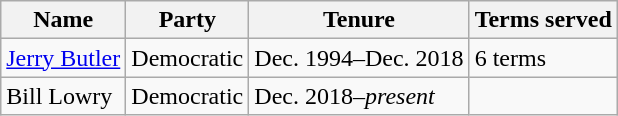<table class="wikitable mw-collapsible mw-collapsed">
<tr>
<th scope="col">Name</th>
<th scope="col">Party</th>
<th scope="col">Tenure</th>
<th scope="col">Terms served</th>
</tr>
<tr>
<td><a href='#'>Jerry Butler</a></td>
<td>Democratic</td>
<td>Dec. 1994–Dec. 2018</td>
<td>6 terms</td>
</tr>
<tr>
<td>Bill Lowry</td>
<td>Democratic</td>
<td>Dec. 2018–<em>present</em></td>
<td></td>
</tr>
</table>
